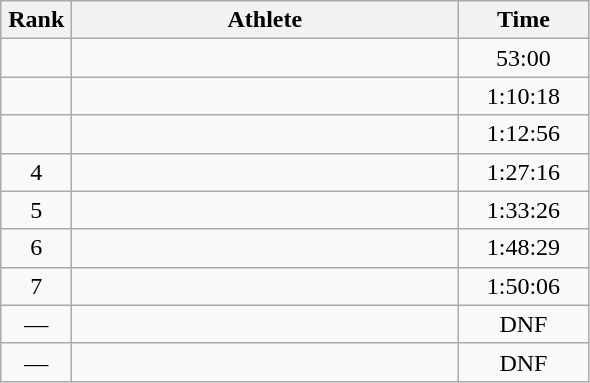<table class=wikitable style="text-align:center">
<tr>
<th width=40>Rank</th>
<th width=250>Athlete</th>
<th width=80>Time</th>
</tr>
<tr>
<td></td>
<td align=left></td>
<td>53:00</td>
</tr>
<tr>
<td></td>
<td align=left></td>
<td>1:10:18</td>
</tr>
<tr>
<td></td>
<td align=left></td>
<td>1:12:56</td>
</tr>
<tr>
<td>4</td>
<td align=left></td>
<td>1:27:16</td>
</tr>
<tr>
<td>5</td>
<td align=left></td>
<td>1:33:26</td>
</tr>
<tr>
<td>6</td>
<td align=left></td>
<td>1:48:29</td>
</tr>
<tr>
<td>7</td>
<td align=left></td>
<td>1:50:06</td>
</tr>
<tr>
<td>—</td>
<td align=left></td>
<td>DNF</td>
</tr>
<tr>
<td>—</td>
<td align=left></td>
<td>DNF</td>
</tr>
</table>
